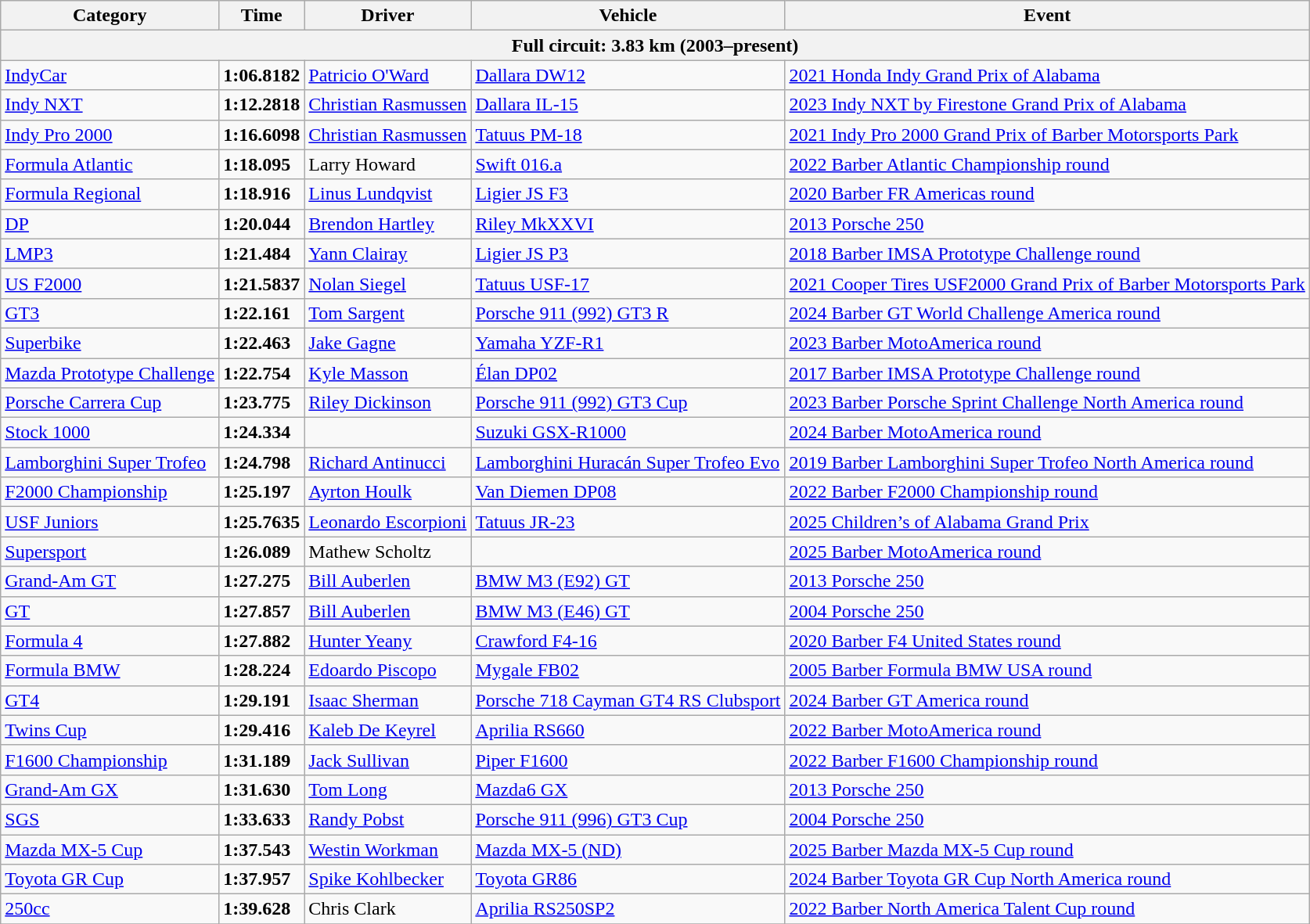<table class="wikitable">
<tr>
<th>Category</th>
<th>Time</th>
<th>Driver</th>
<th>Vehicle</th>
<th>Event</th>
</tr>
<tr>
<th colspan=5>Full circuit: 3.83 km (2003–present)</th>
</tr>
<tr>
<td><a href='#'>IndyCar</a></td>
<td><strong>1:06.8182</strong></td>
<td><a href='#'>Patricio O'Ward</a></td>
<td><a href='#'>Dallara DW12</a></td>
<td><a href='#'>2021 Honda Indy Grand Prix of Alabama</a></td>
</tr>
<tr>
<td><a href='#'>Indy NXT</a></td>
<td><strong>1:12.2818</strong></td>
<td><a href='#'>Christian Rasmussen</a></td>
<td><a href='#'>Dallara IL-15</a></td>
<td><a href='#'>2023 Indy NXT by Firestone Grand Prix of Alabama</a></td>
</tr>
<tr>
<td><a href='#'>Indy Pro 2000</a></td>
<td><strong>1:16.6098</strong></td>
<td><a href='#'>Christian Rasmussen</a></td>
<td><a href='#'>Tatuus PM-18</a></td>
<td><a href='#'>2021 Indy Pro 2000 Grand Prix of Barber Motorsports Park</a></td>
</tr>
<tr>
<td><a href='#'>Formula Atlantic</a></td>
<td><strong>1:18.095</strong></td>
<td>Larry Howard</td>
<td><a href='#'>Swift 016.a</a></td>
<td><a href='#'>2022 Barber Atlantic Championship round</a></td>
</tr>
<tr>
<td><a href='#'>Formula Regional</a></td>
<td><strong>1:18.916</strong></td>
<td><a href='#'>Linus Lundqvist</a></td>
<td><a href='#'>Ligier JS F3</a></td>
<td><a href='#'>2020 Barber FR Americas round</a></td>
</tr>
<tr>
<td><a href='#'>DP</a></td>
<td><strong>1:20.044</strong></td>
<td><a href='#'>Brendon Hartley</a></td>
<td><a href='#'>Riley MkXXVI</a></td>
<td><a href='#'>2013 Porsche 250</a></td>
</tr>
<tr>
<td><a href='#'>LMP3</a></td>
<td><strong>1:21.484</strong></td>
<td><a href='#'>Yann Clairay</a></td>
<td><a href='#'>Ligier JS P3</a></td>
<td><a href='#'>2018 Barber IMSA Prototype Challenge round</a></td>
</tr>
<tr>
<td><a href='#'>US F2000</a></td>
<td><strong>1:21.5837</strong></td>
<td><a href='#'>Nolan Siegel</a></td>
<td><a href='#'>Tatuus USF-17</a></td>
<td><a href='#'>2021 Cooper Tires USF2000 Grand Prix of Barber Motorsports Park</a></td>
</tr>
<tr>
<td><a href='#'>GT3</a></td>
<td><strong>1:22.161</strong></td>
<td><a href='#'>Tom Sargent</a></td>
<td><a href='#'>Porsche 911 (992) GT3 R</a></td>
<td><a href='#'>2024 Barber GT World Challenge America round</a></td>
</tr>
<tr>
<td><a href='#'>Superbike</a></td>
<td><strong>1:22.463</strong></td>
<td><a href='#'>Jake Gagne</a></td>
<td><a href='#'>Yamaha YZF-R1</a></td>
<td><a href='#'>2023 Barber MotoAmerica round</a></td>
</tr>
<tr>
<td><a href='#'>Mazda Prototype Challenge</a></td>
<td><strong>1:22.754</strong></td>
<td><a href='#'>Kyle Masson</a></td>
<td><a href='#'>Élan DP02</a></td>
<td><a href='#'>2017 Barber IMSA Prototype Challenge round</a></td>
</tr>
<tr>
<td><a href='#'>Porsche Carrera Cup</a></td>
<td><strong>1:23.775</strong></td>
<td><a href='#'>Riley Dickinson</a></td>
<td><a href='#'>Porsche 911 (992) GT3 Cup</a></td>
<td><a href='#'>2023 Barber Porsche Sprint Challenge North America round</a></td>
</tr>
<tr>
<td><a href='#'>Stock 1000</a></td>
<td><strong>1:24.334</strong></td>
<td></td>
<td><a href='#'>Suzuki GSX-R1000</a></td>
<td><a href='#'>2024 Barber MotoAmerica round</a></td>
</tr>
<tr>
<td><a href='#'>Lamborghini Super Trofeo</a></td>
<td><strong>1:24.798</strong></td>
<td><a href='#'>Richard Antinucci</a></td>
<td><a href='#'>Lamborghini Huracán Super Trofeo Evo</a></td>
<td><a href='#'>2019 Barber Lamborghini Super Trofeo North America round</a></td>
</tr>
<tr>
<td><a href='#'>F2000 Championship</a></td>
<td><strong>1:25.197</strong></td>
<td><a href='#'>Ayrton Houlk</a></td>
<td><a href='#'>Van Diemen DP08</a></td>
<td><a href='#'>2022 Barber F2000 Championship round</a></td>
</tr>
<tr>
<td><a href='#'>USF Juniors</a></td>
<td><strong>1:25.7635</strong></td>
<td><a href='#'>Leonardo Escorpioni</a></td>
<td><a href='#'>Tatuus JR-23</a></td>
<td><a href='#'>2025 Children’s of Alabama Grand Prix</a></td>
</tr>
<tr>
<td><a href='#'>Supersport</a></td>
<td><strong>1:26.089</strong></td>
<td>Mathew Scholtz</td>
<td></td>
<td><a href='#'>2025 Barber MotoAmerica round</a></td>
</tr>
<tr>
<td><a href='#'>Grand-Am GT</a></td>
<td><strong>1:27.275</strong></td>
<td><a href='#'>Bill Auberlen</a></td>
<td><a href='#'>BMW M3 (E92) GT</a></td>
<td><a href='#'>2013 Porsche 250</a></td>
</tr>
<tr>
<td><a href='#'>GT</a></td>
<td><strong>1:27.857</strong></td>
<td><a href='#'>Bill Auberlen</a></td>
<td><a href='#'>BMW M3 (E46) GT</a></td>
<td><a href='#'>2004 Porsche 250</a></td>
</tr>
<tr>
<td><a href='#'>Formula 4</a></td>
<td><strong>1:27.882</strong></td>
<td><a href='#'>Hunter Yeany</a></td>
<td><a href='#'>Crawford F4-16</a></td>
<td><a href='#'>2020 Barber F4 United States round</a></td>
</tr>
<tr>
<td><a href='#'>Formula BMW</a></td>
<td><strong>1:28.224</strong></td>
<td><a href='#'>Edoardo Piscopo</a></td>
<td><a href='#'>Mygale FB02</a></td>
<td><a href='#'>2005 Barber Formula BMW USA round</a></td>
</tr>
<tr>
<td><a href='#'>GT4</a></td>
<td><strong>1:29.191</strong></td>
<td><a href='#'>Isaac Sherman</a></td>
<td><a href='#'>Porsche 718 Cayman GT4 RS Clubsport</a></td>
<td><a href='#'>2024 Barber GT America round</a></td>
</tr>
<tr>
<td><a href='#'>Twins Cup</a></td>
<td><strong>1:29.416</strong></td>
<td><a href='#'>Kaleb De Keyrel</a></td>
<td><a href='#'>Aprilia RS660</a></td>
<td><a href='#'>2022 Barber MotoAmerica round</a></td>
</tr>
<tr>
<td><a href='#'>F1600 Championship</a></td>
<td><strong>1:31.189</strong></td>
<td><a href='#'>Jack Sullivan</a></td>
<td><a href='#'>Piper F1600</a></td>
<td><a href='#'>2022 Barber F1600 Championship round</a></td>
</tr>
<tr>
<td><a href='#'>Grand-Am GX</a></td>
<td><strong>1:31.630</strong></td>
<td><a href='#'>Tom Long</a></td>
<td><a href='#'>Mazda6 GX</a></td>
<td><a href='#'>2013 Porsche 250</a></td>
</tr>
<tr>
<td><a href='#'>SGS</a></td>
<td><strong>1:33.633</strong></td>
<td><a href='#'>Randy Pobst</a></td>
<td><a href='#'>Porsche 911 (996) GT3 Cup</a></td>
<td><a href='#'>2004 Porsche 250</a></td>
</tr>
<tr>
<td><a href='#'>Mazda MX-5 Cup</a></td>
<td><strong>1:37.543</strong></td>
<td><a href='#'>Westin Workman</a></td>
<td><a href='#'>Mazda MX-5 (ND)</a></td>
<td><a href='#'>2025 Barber Mazda MX-5 Cup round</a></td>
</tr>
<tr>
<td><a href='#'>Toyota GR Cup</a></td>
<td><strong>1:37.957</strong></td>
<td><a href='#'>Spike Kohlbecker</a></td>
<td><a href='#'>Toyota GR86</a></td>
<td><a href='#'>2024 Barber Toyota GR Cup North America round</a></td>
</tr>
<tr>
<td><a href='#'>250cc</a></td>
<td><strong>1:39.628</strong></td>
<td>Chris Clark</td>
<td><a href='#'>Aprilia RS250SP2</a></td>
<td><a href='#'>2022 Barber North America Talent Cup round</a></td>
</tr>
<tr>
</tr>
</table>
